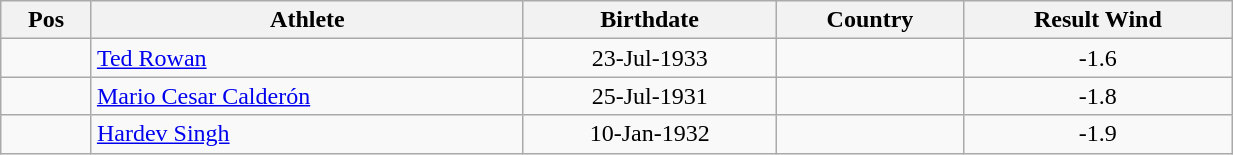<table class="wikitable"  style="text-align:center; width:65%;">
<tr>
<th>Pos</th>
<th>Athlete</th>
<th>Birthdate</th>
<th>Country</th>
<th>Result Wind</th>
</tr>
<tr>
<td align=center></td>
<td align=left><a href='#'>Ted Rowan</a></td>
<td>23-Jul-1933</td>
<td align=left></td>
<td> -1.6</td>
</tr>
<tr>
<td align=center></td>
<td align=left><a href='#'>Mario Cesar Calderón</a></td>
<td>25-Jul-1931</td>
<td align=left></td>
<td> -1.8</td>
</tr>
<tr>
<td align=center></td>
<td align=left><a href='#'>Hardev Singh</a></td>
<td>10-Jan-1932</td>
<td align=left></td>
<td> -1.9</td>
</tr>
</table>
